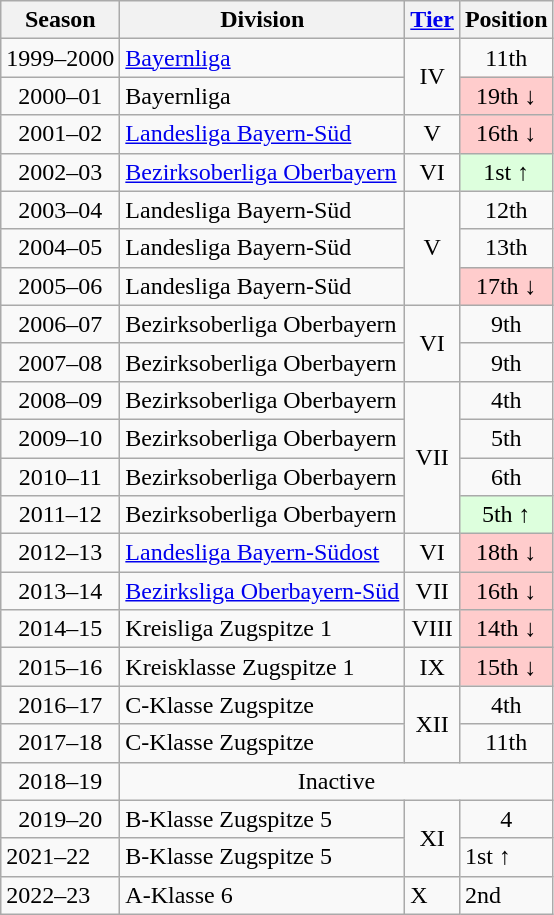<table class="wikitable">
<tr>
<th>Season</th>
<th>Division</th>
<th><a href='#'>Tier</a></th>
<th>Position</th>
</tr>
<tr align="center">
<td>1999–2000</td>
<td align="left"><a href='#'>Bayernliga</a></td>
<td rowspan=2>IV</td>
<td>11th</td>
</tr>
<tr align="center">
<td>2000–01</td>
<td align="left">Bayernliga</td>
<td style="background:#ffcccc">19th ↓</td>
</tr>
<tr align="center">
<td>2001–02</td>
<td align="left"><a href='#'>Landesliga Bayern-Süd</a></td>
<td>V</td>
<td style="background:#ffcccc">16th ↓</td>
</tr>
<tr align="center">
<td>2002–03</td>
<td align="left"><a href='#'>Bezirksoberliga Oberbayern</a></td>
<td>VI</td>
<td style="background:#ddffdd">1st ↑</td>
</tr>
<tr align="center">
<td>2003–04</td>
<td align="left">Landesliga Bayern-Süd</td>
<td rowspan=3>V</td>
<td>12th</td>
</tr>
<tr align="center">
<td>2004–05</td>
<td align="left">Landesliga Bayern-Süd</td>
<td>13th</td>
</tr>
<tr align="center">
<td>2005–06</td>
<td align="left">Landesliga Bayern-Süd</td>
<td style="background:#ffcccc">17th ↓</td>
</tr>
<tr align="center">
<td>2006–07</td>
<td align="left">Bezirksoberliga Oberbayern</td>
<td rowspan=2>VI</td>
<td>9th</td>
</tr>
<tr align="center">
<td>2007–08</td>
<td align="left">Bezirksoberliga Oberbayern</td>
<td>9th</td>
</tr>
<tr align="center">
<td>2008–09</td>
<td align="left">Bezirksoberliga Oberbayern</td>
<td rowspan=4>VII</td>
<td>4th</td>
</tr>
<tr align="center">
<td>2009–10</td>
<td align="left">Bezirksoberliga Oberbayern</td>
<td>5th</td>
</tr>
<tr align="center">
<td>2010–11</td>
<td align="left">Bezirksoberliga Oberbayern</td>
<td>6th</td>
</tr>
<tr align="center">
<td>2011–12</td>
<td align="left">Bezirksoberliga Oberbayern</td>
<td style="background:#ddffdd">5th ↑</td>
</tr>
<tr align="center">
<td>2012–13</td>
<td align="left"><a href='#'>Landesliga Bayern-Südost</a></td>
<td>VI</td>
<td style="background:#ffcccc">18th ↓</td>
</tr>
<tr align="center">
<td>2013–14</td>
<td align="left"><a href='#'>Bezirksliga Oberbayern-Süd</a></td>
<td>VII</td>
<td style="background:#ffcccc">16th ↓</td>
</tr>
<tr align="center">
<td>2014–15</td>
<td align="left">Kreisliga Zugspitze 1</td>
<td>VIII</td>
<td style="background:#ffcccc">14th ↓</td>
</tr>
<tr align="center">
<td>2015–16</td>
<td align="left">Kreisklasse Zugspitze 1</td>
<td>IX</td>
<td style="background:#ffcccc">15th ↓</td>
</tr>
<tr align="center">
<td>2016–17</td>
<td align="left">C-Klasse Zugspitze</td>
<td rowspan=2>XII</td>
<td>4th</td>
</tr>
<tr align="center">
<td>2017–18</td>
<td align="left">C-Klasse Zugspitze</td>
<td>11th</td>
</tr>
<tr align="center">
<td>2018–19</td>
<td colspan=3>Inactive</td>
</tr>
<tr align="center">
<td>2019–20</td>
<td align="left">B-Klasse Zugspitze 5</td>
<td rowspan="2">XI</td>
<td>4</td>
</tr>
<tr>
<td>2021–22</td>
<td>B-Klasse Zugspitze 5</td>
<td>1st ↑</td>
</tr>
<tr>
<td>2022–23</td>
<td>A-Klasse 6</td>
<td>X</td>
<td>2nd</td>
</tr>
</table>
